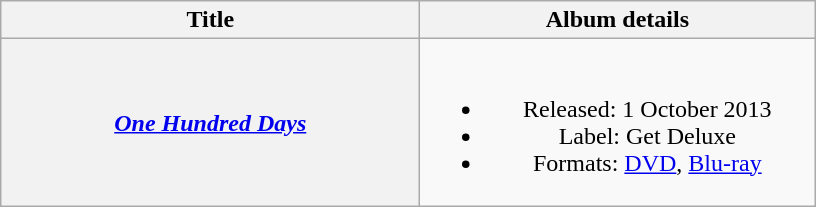<table class="wikitable plainrowheaders" style="text-align:center;">
<tr>
<th scope="col" style="width:17em;">Title</th>
<th scope="col" style="width:16em;">Album details</th>
</tr>
<tr>
<th scope="row"><em><a href='#'>One Hundred Days</a></em></th>
<td><br><ul><li>Released: 1 October 2013</li><li>Label: Get Deluxe</li><li>Formats: <a href='#'>DVD</a>, <a href='#'>Blu-ray</a></li></ul></td>
</tr>
</table>
